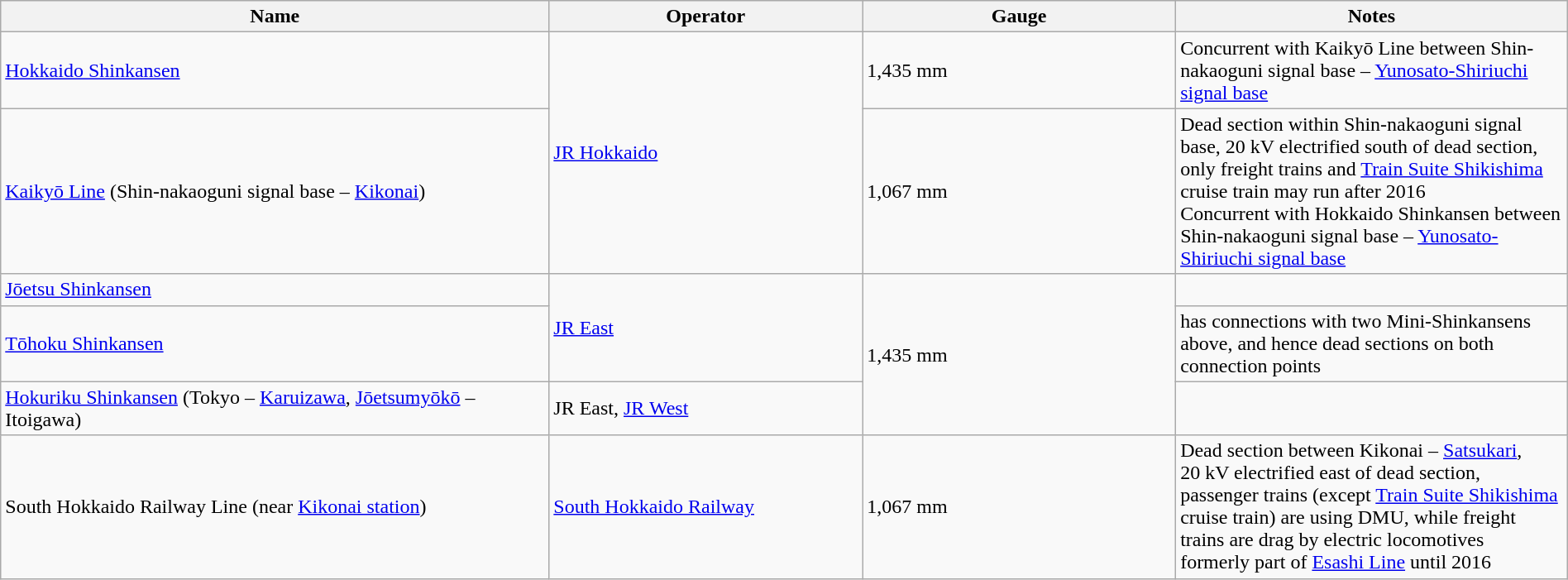<table class="wikitable" ; style=width:100%>
<tr>
<th style="width:35%">Name</th>
<th style="width:20%">Operator</th>
<th style="width:20%">Gauge</th>
<th style="width:35%">Notes</th>
</tr>
<tr>
<td><a href='#'>Hokkaido Shinkansen</a></td>
<td rowspan="2" 25 kV AC railway electrification><a href='#'>JR Hokkaido</a></td>
<td>1,435 mm</td>
<td>Concurrent with Kaikyō Line between Shin-nakaoguni signal base – <a href='#'>Yunosato-Shiriuchi signal base</a></td>
</tr>
<tr>
<td><a href='#'>Kaikyō Line</a> (Shin-nakaoguni signal base – <a href='#'>Kikonai</a>)</td>
<td>1,067 mm</td>
<td>Dead section within Shin-nakaoguni signal base, 20 kV electrified south of dead section, only freight trains and <a href='#'>Train Suite Shikishima</a> cruise train may run after 2016<br>Concurrent with Hokkaido Shinkansen between Shin-nakaoguni signal base – <a href='#'>Yunosato-Shiriuchi signal base</a></td>
</tr>
<tr>
<td><a href='#'>Jōetsu Shinkansen</a></td>
<td rowspan="2"><a href='#'>JR East</a></td>
<td rowspan="3">1,435 mm</td>
<td></td>
</tr>
<tr>
<td><a href='#'>Tōhoku Shinkansen</a></td>
<td>has connections with two Mini-Shinkansens above, and hence dead sections on both connection points</td>
</tr>
<tr>
<td><a href='#'>Hokuriku Shinkansen</a> (Tokyo – <a href='#'>Karuizawa</a>, <a href='#'>Jōetsumyōkō</a> – Itoigawa)</td>
<td>JR East, <a href='#'>JR West</a></td>
<td></td>
</tr>
<tr>
<td>South Hokkaido Railway Line (near <a href='#'>Kikonai station</a>)</td>
<td><a href='#'>South Hokkaido Railway</a></td>
<td>1,067 mm</td>
<td>Dead section between Kikonai – <a href='#'>Satsukari</a>, 20 kV electrified east of dead section, passenger trains (except <a href='#'>Train Suite Shikishima</a> cruise train) are using DMU, while freight trains are drag by electric locomotives<br>formerly part of <a href='#'>Esashi Line</a> until 2016</td>
</tr>
</table>
